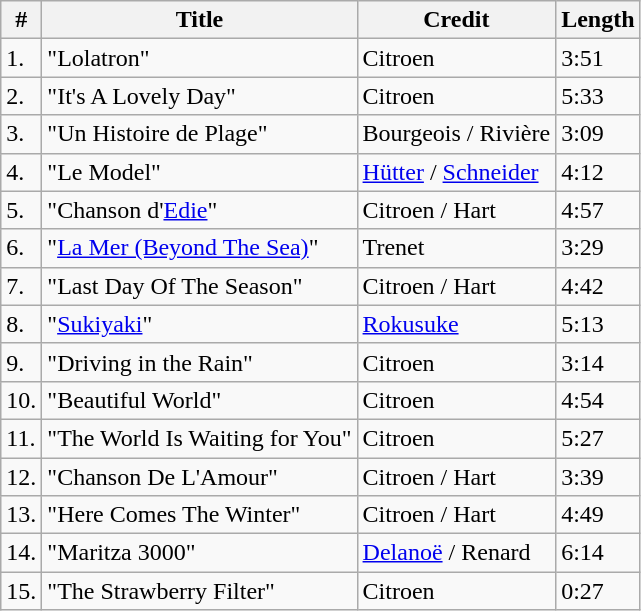<table class="wikitable">
<tr>
<th>#</th>
<th>Title</th>
<th>Credit</th>
<th>Length</th>
</tr>
<tr>
<td>1.</td>
<td>"Lolatron"</td>
<td>Citroen</td>
<td>3:51</td>
</tr>
<tr>
<td>2.</td>
<td>"It's A Lovely Day"</td>
<td>Citroen</td>
<td>5:33</td>
</tr>
<tr>
<td>3.</td>
<td>"Un Histoire de Plage"</td>
<td>Bourgeois / Rivière</td>
<td>3:09</td>
</tr>
<tr>
<td>4.</td>
<td>"Le Model"</td>
<td><a href='#'>Hütter</a> / <a href='#'>Schneider</a></td>
<td>4:12</td>
</tr>
<tr>
<td>5.</td>
<td>"Chanson d'<a href='#'>Edie</a>"</td>
<td>Citroen / Hart</td>
<td>4:57</td>
</tr>
<tr>
<td>6.</td>
<td>"<a href='#'>La Mer (Beyond The Sea)</a>"</td>
<td>Trenet</td>
<td>3:29</td>
</tr>
<tr>
<td>7.</td>
<td>"Last Day Of The Season"</td>
<td>Citroen / Hart</td>
<td>4:42</td>
</tr>
<tr>
<td>8.</td>
<td>"<a href='#'>Sukiyaki</a>"</td>
<td><a href='#'>Rokusuke</a></td>
<td>5:13</td>
</tr>
<tr>
<td>9.</td>
<td>"Driving in the Rain"</td>
<td>Citroen</td>
<td>3:14</td>
</tr>
<tr>
<td>10.</td>
<td>"Beautiful World"</td>
<td>Citroen</td>
<td>4:54</td>
</tr>
<tr>
<td>11.</td>
<td>"The World Is Waiting for You"</td>
<td>Citroen</td>
<td>5:27</td>
</tr>
<tr>
<td>12.</td>
<td>"Chanson De L'Amour"</td>
<td>Citroen / Hart</td>
<td>3:39</td>
</tr>
<tr>
<td>13.</td>
<td>"Here Comes The Winter"</td>
<td>Citroen / Hart</td>
<td>4:49</td>
</tr>
<tr>
<td>14.</td>
<td>"Maritza 3000"</td>
<td><a href='#'>Delanoë</a> / Renard</td>
<td>6:14</td>
</tr>
<tr>
<td>15.</td>
<td>"The Strawberry Filter"</td>
<td>Citroen</td>
<td>0:27</td>
</tr>
</table>
